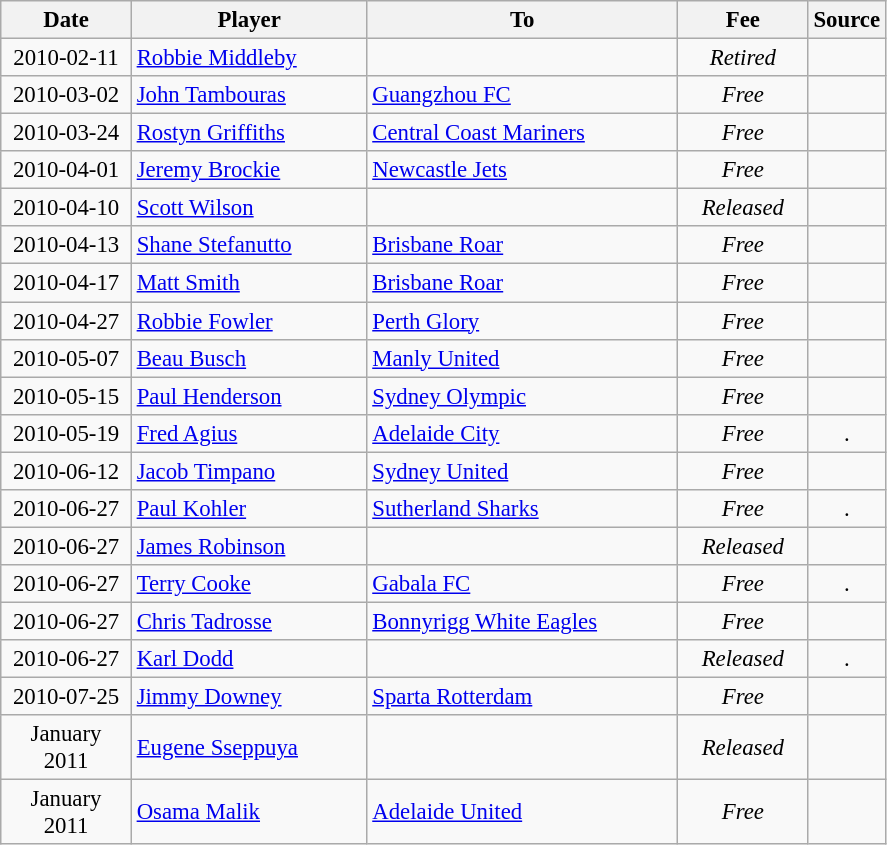<table class="wikitable" style="text-align:center; font-size:95%;">
<tr>
<th width=80>Date</th>
<th width=150>Player</th>
<th width=200>To</th>
<th width=80>Fee</th>
<th width=40>Source</th>
</tr>
<tr>
<td>2010-02-11</td>
<td align=left> <a href='#'>Robbie Middleby</a></td>
<td></td>
<td><em>Retired</em></td>
<td></td>
</tr>
<tr>
<td>2010-03-02</td>
<td align=left> <a href='#'>John Tambouras</a></td>
<td align=left> <a href='#'>Guangzhou FC</a></td>
<td><em>Free</em></td>
<td></td>
</tr>
<tr>
<td>2010-03-24</td>
<td align=left> <a href='#'>Rostyn Griffiths</a></td>
<td align=left> <a href='#'>Central Coast Mariners</a></td>
<td><em>Free</em></td>
<td></td>
</tr>
<tr>
<td>2010-04-01</td>
<td align=left> <a href='#'>Jeremy Brockie</a></td>
<td align=left> <a href='#'>Newcastle Jets</a></td>
<td><em>Free</em></td>
<td></td>
</tr>
<tr>
<td>2010-04-10</td>
<td align=left> <a href='#'>Scott Wilson</a></td>
<td></td>
<td><em>Released</em></td>
<td></td>
</tr>
<tr>
<td>2010-04-13</td>
<td align=left> <a href='#'>Shane Stefanutto</a></td>
<td align=left> <a href='#'>Brisbane Roar</a></td>
<td><em>Free</em></td>
<td></td>
</tr>
<tr>
<td>2010-04-17</td>
<td align=left> <a href='#'>Matt Smith</a></td>
<td align=left> <a href='#'>Brisbane Roar</a></td>
<td><em>Free</em></td>
<td></td>
</tr>
<tr>
<td>2010-04-27</td>
<td align=left> <a href='#'>Robbie Fowler</a></td>
<td align=left> <a href='#'>Perth Glory</a></td>
<td><em>Free</em></td>
<td></td>
</tr>
<tr>
<td>2010-05-07</td>
<td align=left> <a href='#'>Beau Busch</a></td>
<td align=left> <a href='#'>Manly United</a></td>
<td><em>Free</em></td>
<td></td>
</tr>
<tr>
<td>2010-05-15</td>
<td align=left> <a href='#'>Paul Henderson</a></td>
<td align=left> <a href='#'>Sydney Olympic</a></td>
<td><em>Free</em></td>
<td></td>
</tr>
<tr>
<td>2010-05-19</td>
<td align=left> <a href='#'>Fred Agius</a></td>
<td align=left> <a href='#'>Adelaide City</a></td>
<td><em>Free</em></td>
<td>.</td>
</tr>
<tr>
<td>2010-06-12</td>
<td align=left> <a href='#'>Jacob Timpano</a></td>
<td align=left> <a href='#'>Sydney United</a></td>
<td><em>Free</em></td>
<td></td>
</tr>
<tr>
<td>2010-06-27</td>
<td align=left> <a href='#'>Paul Kohler</a></td>
<td align=left> <a href='#'>Sutherland Sharks</a></td>
<td><em>Free</em></td>
<td>.</td>
</tr>
<tr>
<td>2010-06-27</td>
<td align=left> <a href='#'>James Robinson</a></td>
<td></td>
<td><em>Released</em></td>
<td></td>
</tr>
<tr>
<td>2010-06-27</td>
<td align=left> <a href='#'>Terry Cooke</a></td>
<td align=left> <a href='#'>Gabala FC</a></td>
<td><em>Free</em></td>
<td>.</td>
</tr>
<tr>
<td>2010-06-27</td>
<td align=left> <a href='#'>Chris Tadrosse</a></td>
<td align=left> <a href='#'>Bonnyrigg White Eagles</a></td>
<td><em>Free</em></td>
<td></td>
</tr>
<tr>
<td>2010-06-27</td>
<td align=left> <a href='#'>Karl Dodd</a></td>
<td></td>
<td><em>Released</em></td>
<td>.</td>
</tr>
<tr>
<td>2010-07-25</td>
<td align=left> <a href='#'>Jimmy Downey</a></td>
<td align=left> <a href='#'>Sparta Rotterdam</a></td>
<td><em>Free</em></td>
<td></td>
</tr>
<tr>
<td>January 2011</td>
<td align=left> <a href='#'>Eugene Sseppuya</a></td>
<td></td>
<td><em>Released</em></td>
<td></td>
</tr>
<tr>
<td>January 2011</td>
<td align=left> <a href='#'>Osama Malik</a></td>
<td align=left> <a href='#'>Adelaide United</a></td>
<td><em>Free</em></td>
<td></td>
</tr>
</table>
